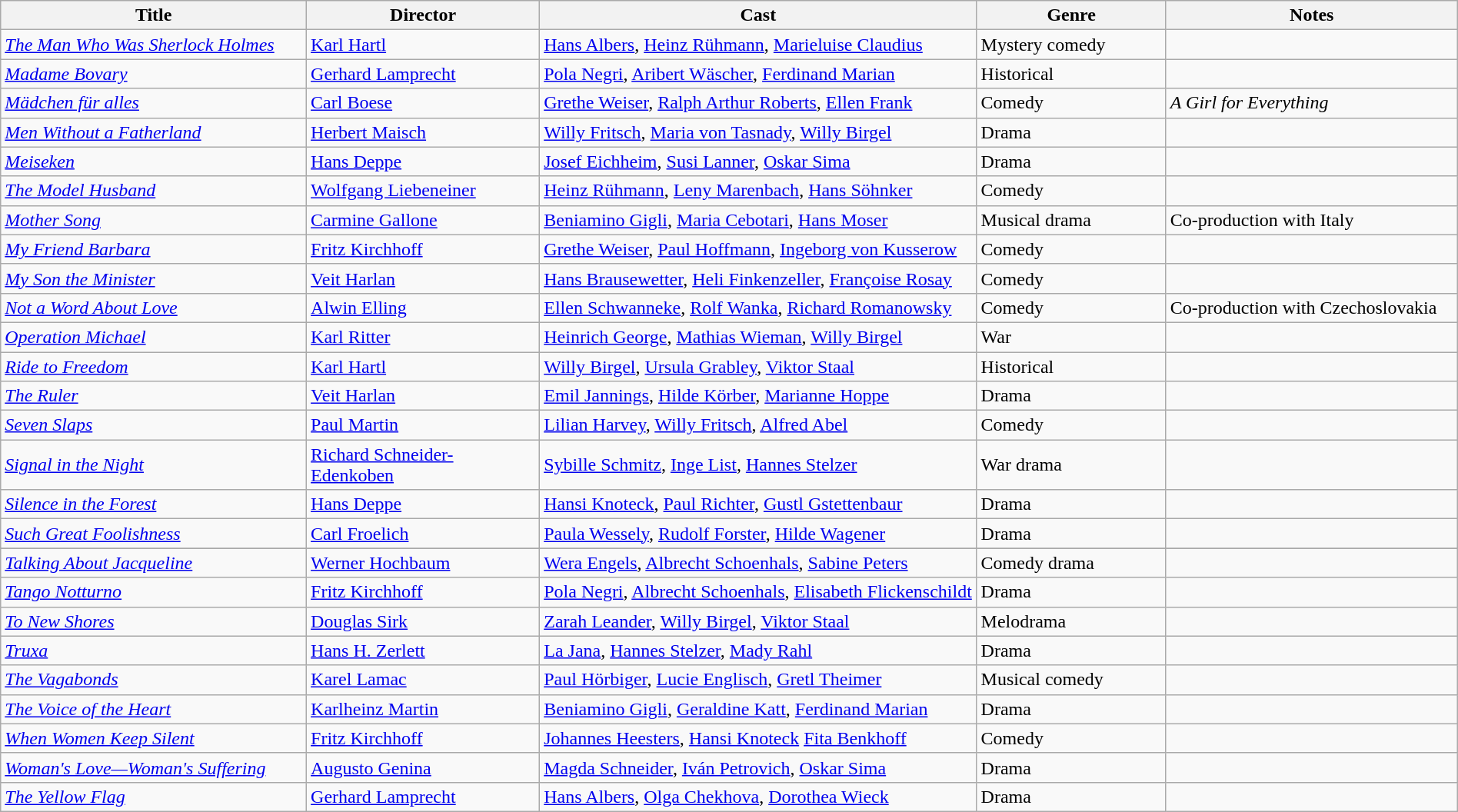<table class="wikitable" style="width:100%;">
<tr>
<th style="width:21%;">Title</th>
<th style="width:16%;">Director</th>
<th style="width:30%;">Cast</th>
<th style="width:13%;">Genre</th>
<th style="width:20%;">Notes</th>
</tr>
<tr>
<td><em><a href='#'>The Man Who Was Sherlock Holmes</a></em></td>
<td><a href='#'>Karl Hartl</a></td>
<td><a href='#'>Hans Albers</a>, <a href='#'>Heinz Rühmann</a>, <a href='#'>Marieluise Claudius</a></td>
<td>Mystery comedy</td>
<td></td>
</tr>
<tr>
<td><em><a href='#'>Madame Bovary</a></em></td>
<td><a href='#'>Gerhard Lamprecht</a></td>
<td><a href='#'>Pola Negri</a>, <a href='#'>Aribert Wäscher</a>, <a href='#'>Ferdinand Marian</a></td>
<td>Historical</td>
<td></td>
</tr>
<tr>
<td><em><a href='#'>Mädchen für alles</a></em></td>
<td><a href='#'>Carl Boese</a></td>
<td><a href='#'>Grethe Weiser</a>, <a href='#'>Ralph Arthur Roberts</a>, <a href='#'>Ellen Frank</a></td>
<td>Comedy</td>
<td><em>A Girl for Everything</em></td>
</tr>
<tr>
<td><em><a href='#'>Men Without a Fatherland</a></em></td>
<td><a href='#'>Herbert Maisch</a></td>
<td><a href='#'>Willy Fritsch</a>, <a href='#'>Maria von Tasnady</a>, <a href='#'>Willy Birgel</a></td>
<td>Drama</td>
<td></td>
</tr>
<tr>
<td><em><a href='#'>Meiseken</a></em></td>
<td><a href='#'>Hans Deppe</a></td>
<td><a href='#'>Josef Eichheim</a>, <a href='#'>Susi Lanner</a>, <a href='#'>Oskar Sima</a></td>
<td>Drama</td>
<td></td>
</tr>
<tr>
<td><em><a href='#'>The Model Husband</a></em></td>
<td><a href='#'>Wolfgang Liebeneiner</a></td>
<td><a href='#'>Heinz Rühmann</a>, <a href='#'>Leny Marenbach</a>, <a href='#'>Hans Söhnker</a></td>
<td>Comedy</td>
<td></td>
</tr>
<tr>
<td><em><a href='#'>Mother Song</a></em></td>
<td><a href='#'>Carmine Gallone</a></td>
<td><a href='#'>Beniamino Gigli</a>, <a href='#'>Maria Cebotari</a>, <a href='#'>Hans Moser</a></td>
<td>Musical drama</td>
<td>Co-production with Italy</td>
</tr>
<tr>
<td><em><a href='#'>My Friend Barbara</a></em></td>
<td><a href='#'>Fritz Kirchhoff</a></td>
<td><a href='#'>Grethe Weiser</a>, <a href='#'>Paul Hoffmann</a>, <a href='#'>Ingeborg von Kusserow</a></td>
<td>Comedy</td>
<td></td>
</tr>
<tr>
<td><em><a href='#'>My Son the Minister</a></em></td>
<td><a href='#'>Veit Harlan</a></td>
<td><a href='#'>Hans Brausewetter</a>, <a href='#'>Heli Finkenzeller</a>, <a href='#'>Françoise Rosay</a></td>
<td>Comedy</td>
<td></td>
</tr>
<tr>
<td><em><a href='#'>Not a Word About Love</a></em></td>
<td><a href='#'>Alwin Elling</a></td>
<td><a href='#'>Ellen Schwanneke</a>, <a href='#'>Rolf Wanka</a>, <a href='#'>Richard Romanowsky</a></td>
<td>Comedy</td>
<td>Co-production with Czechoslovakia</td>
</tr>
<tr>
<td><em><a href='#'>Operation Michael</a></em></td>
<td><a href='#'>Karl Ritter</a></td>
<td><a href='#'>Heinrich George</a>, <a href='#'>Mathias Wieman</a>, <a href='#'>Willy Birgel</a></td>
<td>War</td>
<td></td>
</tr>
<tr>
<td><em><a href='#'>Ride to Freedom</a></em></td>
<td><a href='#'>Karl Hartl</a></td>
<td><a href='#'>Willy Birgel</a>, <a href='#'>Ursula Grabley</a>, <a href='#'>Viktor Staal</a></td>
<td>Historical</td>
<td></td>
</tr>
<tr>
<td><em><a href='#'>The Ruler</a></em></td>
<td><a href='#'>Veit Harlan</a></td>
<td><a href='#'>Emil Jannings</a>, <a href='#'>Hilde Körber</a>, <a href='#'>Marianne Hoppe</a></td>
<td>Drama</td>
<td></td>
</tr>
<tr>
<td><em><a href='#'>Seven Slaps</a></em></td>
<td><a href='#'>Paul Martin</a></td>
<td><a href='#'>Lilian Harvey</a>, <a href='#'>Willy Fritsch</a>, <a href='#'>Alfred Abel</a></td>
<td>Comedy</td>
<td></td>
</tr>
<tr>
<td><em><a href='#'>Signal in the Night</a></em></td>
<td><a href='#'>Richard Schneider-Edenkoben</a></td>
<td><a href='#'>Sybille Schmitz</a>, <a href='#'>Inge List</a>, <a href='#'>Hannes Stelzer</a></td>
<td>War drama</td>
<td></td>
</tr>
<tr>
<td><em><a href='#'>Silence in the Forest</a></em></td>
<td><a href='#'>Hans Deppe</a></td>
<td><a href='#'>Hansi Knoteck</a>, <a href='#'>Paul Richter</a>, <a href='#'>Gustl Gstettenbaur</a></td>
<td>Drama</td>
<td></td>
</tr>
<tr>
<td><em><a href='#'>Such Great Foolishness</a></em></td>
<td><a href='#'>Carl Froelich</a></td>
<td><a href='#'>Paula Wessely</a>, <a href='#'>Rudolf Forster</a>, <a href='#'>Hilde Wagener</a></td>
<td>Drama</td>
<td></td>
</tr>
<tr>
</tr>
<tr>
<td><em><a href='#'>Talking About Jacqueline</a></em></td>
<td><a href='#'>Werner Hochbaum</a></td>
<td><a href='#'>Wera Engels</a>, <a href='#'>Albrecht Schoenhals</a>, <a href='#'>Sabine Peters</a></td>
<td>Comedy drama</td>
<td></td>
</tr>
<tr>
<td><em><a href='#'>Tango Notturno</a></em></td>
<td><a href='#'>Fritz Kirchhoff</a></td>
<td><a href='#'>Pola Negri</a>, <a href='#'>Albrecht Schoenhals</a>, <a href='#'>Elisabeth Flickenschildt</a></td>
<td>Drama</td>
<td></td>
</tr>
<tr>
<td><em><a href='#'>To New Shores</a></em></td>
<td><a href='#'>Douglas Sirk</a></td>
<td><a href='#'>Zarah Leander</a>, <a href='#'>Willy Birgel</a>, <a href='#'>Viktor Staal</a></td>
<td>Melodrama</td>
<td></td>
</tr>
<tr>
<td><em><a href='#'>Truxa</a></em></td>
<td><a href='#'>Hans H. Zerlett</a></td>
<td><a href='#'>La Jana</a>, <a href='#'>Hannes Stelzer</a>, <a href='#'>Mady Rahl</a></td>
<td>Drama</td>
<td></td>
</tr>
<tr>
<td><em><a href='#'>The Vagabonds</a></em></td>
<td><a href='#'>Karel Lamac</a></td>
<td><a href='#'>Paul Hörbiger</a>, <a href='#'>Lucie Englisch</a>, <a href='#'>Gretl Theimer</a></td>
<td>Musical comedy</td>
<td></td>
</tr>
<tr>
<td><em><a href='#'>The Voice of the Heart</a></em></td>
<td><a href='#'>Karlheinz Martin</a></td>
<td><a href='#'>Beniamino Gigli</a>, <a href='#'>Geraldine Katt</a>, <a href='#'>Ferdinand Marian</a></td>
<td>Drama</td>
<td></td>
</tr>
<tr>
<td><em><a href='#'>When Women Keep Silent</a></em></td>
<td><a href='#'>Fritz Kirchhoff</a></td>
<td><a href='#'>Johannes Heesters</a>, <a href='#'>Hansi Knoteck</a> <a href='#'>Fita Benkhoff</a></td>
<td>Comedy</td>
<td></td>
</tr>
<tr>
<td><em><a href='#'>Woman's Love—Woman's Suffering</a></em></td>
<td><a href='#'>Augusto Genina</a></td>
<td><a href='#'>Magda Schneider</a>, <a href='#'>Iván Petrovich</a>, <a href='#'>Oskar Sima</a></td>
<td>Drama</td>
<td></td>
</tr>
<tr>
<td><em><a href='#'>The Yellow Flag</a></em></td>
<td><a href='#'>Gerhard Lamprecht</a></td>
<td><a href='#'>Hans Albers</a>, <a href='#'>Olga Chekhova</a>, <a href='#'>Dorothea Wieck</a></td>
<td>Drama</td>
<td></td>
</tr>
</table>
